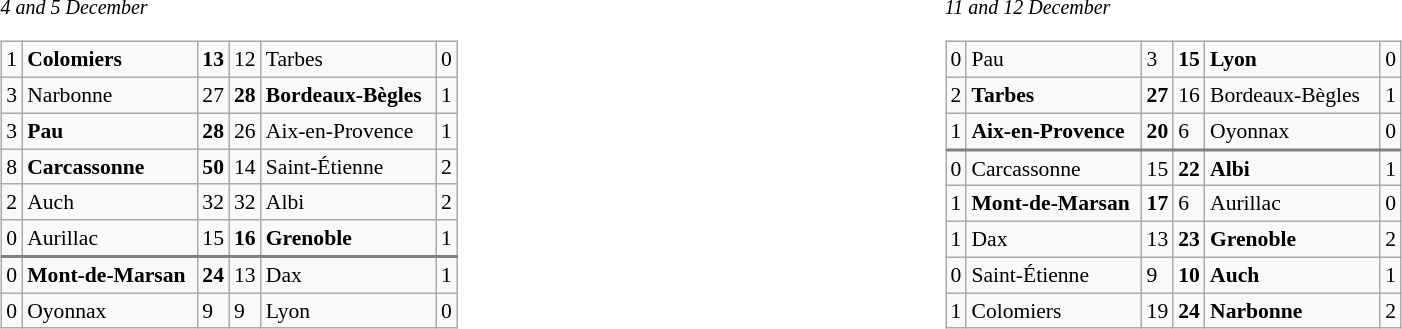<table width="100%" align="center" border="0" cellpadding="0" cellspacing="5">
<tr valign="top" align="left">
<td width="50%"><br><small><em>4 and 5 December</em></small><table class="wikitable gauche" cellpadding="0" cellspacing="0" style="font-size:90%;">
<tr>
<td>1</td>
<td width="110px"><strong>Colomiers</strong></td>
<td> <strong>13</strong></td>
<td> 12</td>
<td width="110px">Tarbes</td>
<td>0</td>
</tr>
<tr>
<td>3</td>
<td>Narbonne</td>
<td> 27</td>
<td> <strong>28</strong></td>
<td><strong>Bordeaux-Bègles</strong></td>
<td>1</td>
</tr>
<tr>
<td>3</td>
<td><strong>Pau</strong></td>
<td> <strong>28</strong></td>
<td> 26</td>
<td>Aix-en-Provence</td>
<td>1</td>
</tr>
<tr>
<td>8</td>
<td><strong>Carcassonne</strong></td>
<td> <strong>50</strong></td>
<td> 14</td>
<td>Saint-Étienne</td>
<td>2</td>
</tr>
<tr>
<td>2</td>
<td>Auch</td>
<td> 32</td>
<td> 32</td>
<td>Albi</td>
<td>2</td>
</tr>
<tr>
<td>0</td>
<td>Aurillac</td>
<td> 15</td>
<td> <strong>16</strong></td>
<td><strong>Grenoble</strong></td>
<td>1</td>
</tr>
<tr --- style="border-top:2px solid grey;">
<td>0</td>
<td><strong>Mont-de-Marsan</strong></td>
<td> <strong>24</strong></td>
<td> 13</td>
<td>Dax</td>
<td>1</td>
</tr>
<tr>
<td>0</td>
<td>Oyonnax</td>
<td> 9</td>
<td> 9</td>
<td>Lyon</td>
<td>0</td>
</tr>
</table>
</td>
<td width="50%"><br><small><em>11 and 12 December</em></small><table class="wikitable gauche" cellpadding="0" cellspacing="0" style="font-size:90%;">
<tr>
<td>0</td>
<td width="110px">Pau</td>
<td> 3</td>
<td> <strong>15</strong></td>
<td width="110px"><strong>Lyon</strong></td>
<td>0</td>
</tr>
<tr>
<td>2</td>
<td><strong>Tarbes</strong></td>
<td> <strong>27</strong></td>
<td> 16</td>
<td>Bordeaux-Bègles</td>
<td>1</td>
</tr>
<tr>
<td>1</td>
<td><strong>Aix-en-Provence</strong></td>
<td> <strong>20</strong></td>
<td> 6</td>
<td>Oyonnax</td>
<td>0</td>
</tr>
<tr --- style="border-top:2px solid grey;">
<td>0</td>
<td>Carcassonne</td>
<td> 15</td>
<td> <strong>22</strong></td>
<td><strong>Albi</strong></td>
<td>1</td>
</tr>
<tr>
<td>1</td>
<td><strong>Mont-de-Marsan</strong></td>
<td> <strong>17</strong></td>
<td> 6</td>
<td>Aurillac</td>
<td>0</td>
</tr>
<tr>
<td>1</td>
<td>Dax</td>
<td> 13</td>
<td> <strong>23</strong></td>
<td><strong>Grenoble</strong></td>
<td>2</td>
</tr>
<tr>
<td>0</td>
<td>Saint-Étienne</td>
<td> 9</td>
<td> <strong>10</strong></td>
<td><strong>Auch</strong></td>
<td>1</td>
</tr>
<tr>
<td>1</td>
<td>Colomiers</td>
<td> 19</td>
<td> <strong>24</strong></td>
<td><strong>Narbonne</strong></td>
<td>2</td>
</tr>
</table>
</td>
</tr>
</table>
